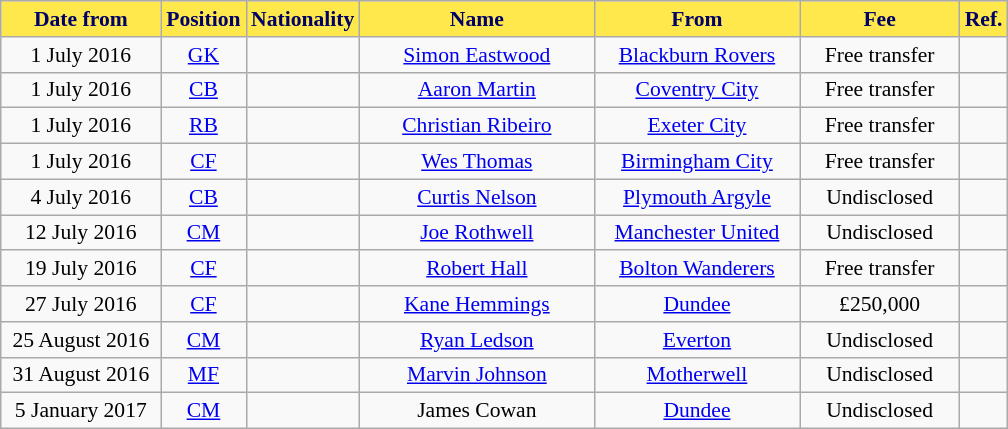<table class="wikitable"  style="text-align:center; font-size:90%; ">
<tr>
<th style="background:#FEE84B; color:#000066; width:100px;">Date from</th>
<th style="background:#FEE84B; color:#000066; width:50px;">Position</th>
<th style="background:#FEE84B; color:#000066; width:50px;">Nationality</th>
<th style="background:#FEE84B; color:#000066; width:150px;">Name</th>
<th style="background:#FEE84B; color:#000066; width:130px;">From</th>
<th style="background:#FEE84B; color:#000066; width:100px;">Fee</th>
<th style="background:#FEE84B; color:#000066; width:25px;">Ref.</th>
</tr>
<tr>
<td>1 July 2016</td>
<td><a href='#'>GK</a></td>
<td></td>
<td><a href='#'>Simon Eastwood</a></td>
<td><a href='#'>Blackburn Rovers</a></td>
<td>Free transfer</td>
<td></td>
</tr>
<tr>
<td>1 July 2016</td>
<td><a href='#'>CB</a></td>
<td></td>
<td><a href='#'>Aaron Martin</a></td>
<td><a href='#'>Coventry City</a></td>
<td>Free transfer</td>
<td></td>
</tr>
<tr>
<td>1 July 2016</td>
<td><a href='#'>RB</a></td>
<td></td>
<td><a href='#'>Christian Ribeiro</a></td>
<td><a href='#'>Exeter City</a></td>
<td>Free transfer</td>
<td></td>
</tr>
<tr>
<td>1 July 2016</td>
<td><a href='#'>CF</a></td>
<td></td>
<td><a href='#'>Wes Thomas</a></td>
<td><a href='#'>Birmingham City</a></td>
<td>Free transfer</td>
<td></td>
</tr>
<tr>
<td>4 July 2016</td>
<td><a href='#'>CB</a></td>
<td></td>
<td><a href='#'>Curtis Nelson</a></td>
<td><a href='#'>Plymouth Argyle</a></td>
<td>Undisclosed</td>
<td></td>
</tr>
<tr>
<td>12 July 2016</td>
<td><a href='#'>CM</a></td>
<td></td>
<td><a href='#'>Joe Rothwell</a></td>
<td><a href='#'>Manchester United</a></td>
<td>Undisclosed</td>
<td></td>
</tr>
<tr>
<td>19 July 2016</td>
<td><a href='#'>CF</a></td>
<td></td>
<td><a href='#'>Robert Hall</a></td>
<td><a href='#'>Bolton Wanderers</a></td>
<td>Free transfer</td>
<td></td>
</tr>
<tr>
<td>27 July 2016</td>
<td><a href='#'>CF</a></td>
<td></td>
<td><a href='#'>Kane Hemmings</a></td>
<td><a href='#'>Dundee</a></td>
<td>£250,000</td>
<td></td>
</tr>
<tr>
<td>25 August 2016</td>
<td><a href='#'>CM</a></td>
<td></td>
<td><a href='#'>Ryan Ledson</a></td>
<td><a href='#'>Everton</a></td>
<td>Undisclosed</td>
<td></td>
</tr>
<tr>
<td>31 August 2016</td>
<td><a href='#'>MF</a></td>
<td></td>
<td><a href='#'>Marvin Johnson</a></td>
<td><a href='#'>Motherwell</a></td>
<td>Undisclosed</td>
<td></td>
</tr>
<tr>
<td>5 January 2017</td>
<td><a href='#'>CM</a></td>
<td></td>
<td>James Cowan</td>
<td><a href='#'>Dundee</a></td>
<td>Undisclosed</td>
<td></td>
</tr>
</table>
